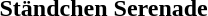<table>
<tr>
<th>Ständchen</th>
<th>Serenade</th>
</tr>
<tr>
<td></td>
<td></td>
</tr>
</table>
